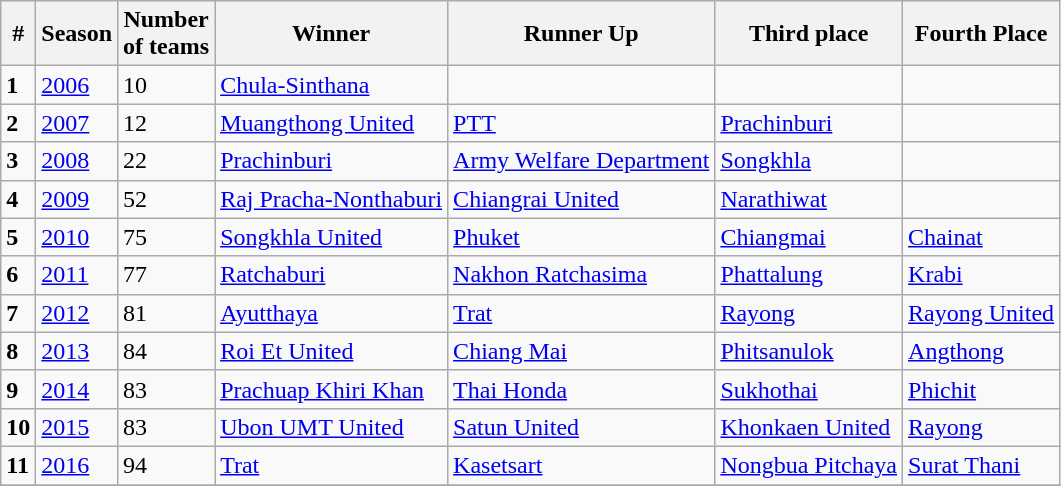<table class="wikitable">
<tr>
<th>#</th>
<th>Season</th>
<th>Number <br>of teams</th>
<th>Winner</th>
<th>Runner Up</th>
<th>Third place</th>
<th>Fourth Place</th>
</tr>
<tr>
<td><strong>1</strong></td>
<td><a href='#'>2006</a></td>
<td>10</td>
<td><a href='#'>Chula-Sinthana</a></td>
<td></td>
<td></td>
<td></td>
</tr>
<tr>
<td><strong>2</strong></td>
<td><a href='#'>2007</a></td>
<td>12</td>
<td><a href='#'>Muangthong United</a></td>
<td><a href='#'>PTT</a></td>
<td><a href='#'>Prachinburi</a></td>
<td></td>
</tr>
<tr>
<td><strong>3</strong></td>
<td><a href='#'>2008</a></td>
<td>22</td>
<td><a href='#'>Prachinburi</a></td>
<td><a href='#'>Army Welfare Department</a></td>
<td><a href='#'>Songkhla</a></td>
<td></td>
</tr>
<tr>
<td><strong>4</strong></td>
<td><a href='#'>2009</a></td>
<td>52</td>
<td><a href='#'>Raj Pracha-Nonthaburi</a></td>
<td><a href='#'>Chiangrai United</a></td>
<td><a href='#'>Narathiwat</a></td>
<td></td>
</tr>
<tr>
<td><strong>5</strong></td>
<td><a href='#'>2010</a></td>
<td>75</td>
<td><a href='#'>Songkhla United</a></td>
<td><a href='#'>Phuket</a></td>
<td><a href='#'>Chiangmai</a></td>
<td><a href='#'>Chainat</a></td>
</tr>
<tr>
<td><strong>6</strong></td>
<td><a href='#'>2011</a></td>
<td>77</td>
<td><a href='#'>Ratchaburi</a></td>
<td><a href='#'>Nakhon Ratchasima</a></td>
<td><a href='#'>Phattalung</a></td>
<td><a href='#'>Krabi</a></td>
</tr>
<tr>
<td><strong>7</strong></td>
<td><a href='#'>2012</a></td>
<td>81</td>
<td><a href='#'>Ayutthaya</a></td>
<td><a href='#'>Trat</a></td>
<td><a href='#'>Rayong</a></td>
<td><a href='#'>Rayong United</a></td>
</tr>
<tr>
<td><strong>8</strong></td>
<td><a href='#'>2013</a></td>
<td>84</td>
<td><a href='#'>Roi Et United</a></td>
<td><a href='#'>Chiang Mai</a></td>
<td><a href='#'>Phitsanulok</a></td>
<td><a href='#'>Angthong</a></td>
</tr>
<tr>
<td><strong>9</strong></td>
<td><a href='#'>2014</a></td>
<td>83</td>
<td><a href='#'>Prachuap Khiri Khan</a></td>
<td><a href='#'>Thai Honda</a></td>
<td><a href='#'>Sukhothai</a></td>
<td><a href='#'>Phichit</a></td>
</tr>
<tr>
<td><strong>10</strong></td>
<td><a href='#'>2015</a></td>
<td>83</td>
<td><a href='#'>Ubon UMT United</a></td>
<td><a href='#'>Satun United</a></td>
<td><a href='#'>Khonkaen United</a></td>
<td><a href='#'>Rayong</a></td>
</tr>
<tr>
<td><strong>11</strong></td>
<td><a href='#'>2016</a></td>
<td>94</td>
<td><a href='#'>Trat</a></td>
<td><a href='#'>Kasetsart</a></td>
<td><a href='#'>Nongbua Pitchaya</a></td>
<td><a href='#'>Surat Thani</a></td>
</tr>
<tr>
</tr>
</table>
